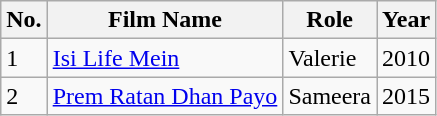<table class="wikitable">
<tr>
<th>No.</th>
<th>Film Name</th>
<th>Role</th>
<th>Year</th>
</tr>
<tr>
<td>1</td>
<td><a href='#'>Isi Life Mein</a></td>
<td>Valerie</td>
<td>2010</td>
</tr>
<tr>
<td>2</td>
<td><a href='#'>Prem Ratan Dhan Payo</a></td>
<td>Sameera</td>
<td>2015</td>
</tr>
</table>
